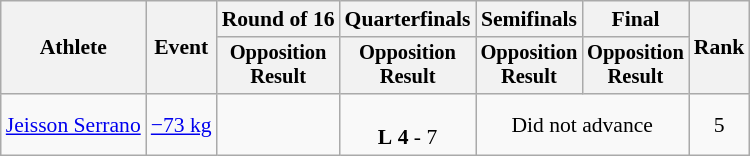<table class="wikitable" style="font-size:90%;">
<tr>
<th rowspan=2>Athlete</th>
<th rowspan=2>Event</th>
<th>Round of 16</th>
<th>Quarterfinals</th>
<th>Semifinals</th>
<th>Final</th>
<th rowspan=2>Rank</th>
</tr>
<tr style="font-size:95%">
<th>Opposition<br>Result</th>
<th>Opposition<br>Result</th>
<th>Opposition<br>Result</th>
<th>Opposition<br>Result</th>
</tr>
<tr align=center>
<td align=left><a href='#'>Jeisson Serrano</a></td>
<td align=left><a href='#'>−73 kg</a></td>
<td></td>
<td><br><strong>L</strong> <strong>4</strong> - 7</td>
<td colspan=2>Did not advance</td>
<td>5</td>
</tr>
</table>
